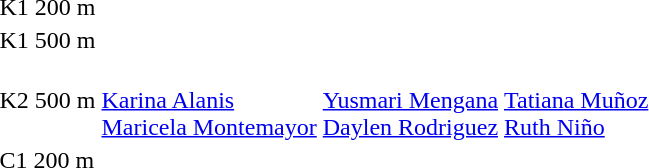<table>
<tr>
<td>K1 200 m</td>
<td></td>
<td></td>
<td></td>
</tr>
<tr>
<td>K1 500 m</td>
<td></td>
<td></td>
<td></td>
</tr>
<tr>
<td>K2 500 m</td>
<td><br><a href='#'>Karina Alanis</a><br><a href='#'>Maricela Montemayor</a></td>
<td><br><a href='#'>Yusmari Mengana</a><br><a href='#'>Daylen Rodriguez</a></td>
<td><br><a href='#'>Tatiana Muñoz</a><br><a href='#'>Ruth Niño</a></td>
</tr>
<tr>
<td>C1 200 m</td>
<td></td>
<td></td>
<td></td>
</tr>
<tr>
</tr>
</table>
